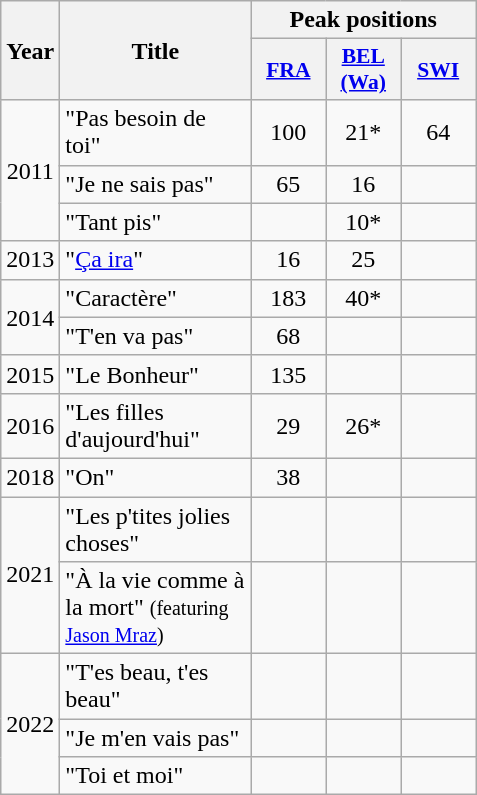<table class="wikitable">
<tr>
<th align="center" rowspan="2" width="10">Year</th>
<th align="center" rowspan="2" width="120">Title</th>
<th align="center" colspan="3" width="30">Peak positions</th>
</tr>
<tr>
<th scope="col" style="width:3em;font-size:90%;"><a href='#'>FRA</a><br></th>
<th scope="col" style="width:3em;font-size:90%;"><a href='#'>BEL<br>(Wa)</a><br></th>
<th scope="col" style="width:3em;font-size:90%;"><a href='#'>SWI</a><br></th>
</tr>
<tr>
<td align="center" rowspan="3">2011</td>
<td>"Pas besoin de toi"</td>
<td align="center">100</td>
<td align="center">21*</td>
<td align="center">64</td>
</tr>
<tr>
<td>"Je ne sais pas"</td>
<td align="center">65</td>
<td align="center">16</td>
<td align="center"></td>
</tr>
<tr>
<td>"Tant pis"</td>
<td align="center"></td>
<td align="center">10*</td>
<td align="center"></td>
</tr>
<tr>
<td align="center" rowspan="1">2013</td>
<td>"<a href='#'>Ça ira</a>"</td>
<td align="center">16</td>
<td align="center">25</td>
<td align="center"></td>
</tr>
<tr>
<td align="center" rowspan="2">2014</td>
<td>"Caractère"</td>
<td align="center">183</td>
<td align="center">40*</td>
<td align="center"></td>
</tr>
<tr>
<td>"T'en va pas"</td>
<td align="center">68</td>
<td align="center"></td>
<td align="center"></td>
</tr>
<tr>
<td>2015</td>
<td>"Le Bonheur"</td>
<td align="center">135</td>
<td></td>
<td></td>
</tr>
<tr>
<td>2016</td>
<td>"Les filles d'aujourd'hui"<br></td>
<td align="center">29<br></td>
<td align="center">26*</td>
<td></td>
</tr>
<tr>
<td>2018</td>
<td>"On"</td>
<td align="center">38</td>
<td align="center"></td>
<td align="center"></td>
</tr>
<tr>
<td rowspan="2">2021</td>
<td>"Les p'tites jolies choses"</td>
<td></td>
<td></td>
<td></td>
</tr>
<tr>
<td>"À la vie comme à la mort" <small>(featuring <a href='#'>Jason Mraz</a>)</small></td>
<td></td>
<td></td>
<td></td>
</tr>
<tr>
<td rowspan="3">2022</td>
<td>"T'es beau, t'es beau"</td>
<td></td>
<td></td>
<td></td>
</tr>
<tr>
<td>"Je m'en vais pas"</td>
<td></td>
<td></td>
<td></td>
</tr>
<tr>
<td>"Toi et moi"</td>
<td></td>
<td></td>
<td></td>
</tr>
</table>
